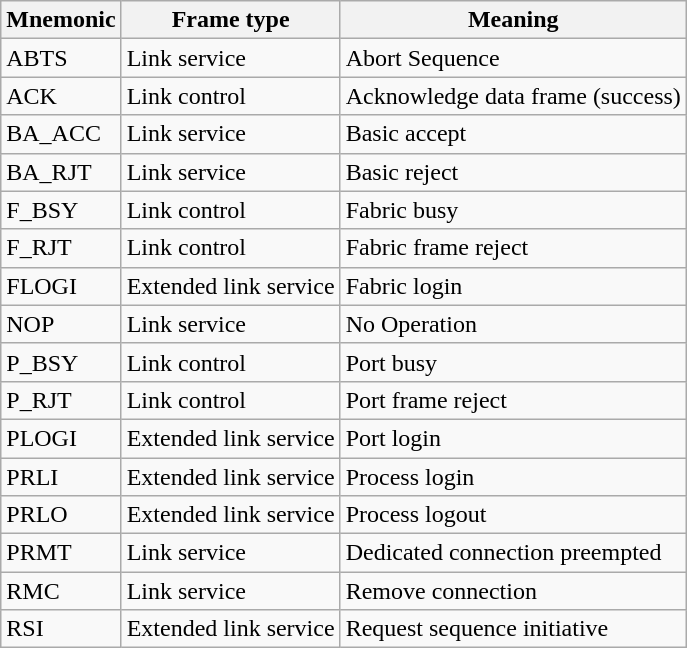<table class="wikitable">
<tr>
<th>Mnemonic</th>
<th>Frame type</th>
<th>Meaning</th>
</tr>
<tr>
<td>ABTS</td>
<td>Link service</td>
<td>Abort Sequence</td>
</tr>
<tr>
<td>ACK</td>
<td>Link control</td>
<td>Acknowledge data frame (success)</td>
</tr>
<tr>
<td>BA_ACC</td>
<td>Link service</td>
<td>Basic accept</td>
</tr>
<tr>
<td>BA_RJT</td>
<td>Link service</td>
<td>Basic reject</td>
</tr>
<tr>
<td>F_BSY</td>
<td>Link control</td>
<td>Fabric busy</td>
</tr>
<tr>
<td>F_RJT</td>
<td>Link control</td>
<td>Fabric frame reject</td>
</tr>
<tr>
<td>FLOGI</td>
<td>Extended link service</td>
<td>Fabric login</td>
</tr>
<tr>
<td>NOP</td>
<td>Link service</td>
<td>No Operation</td>
</tr>
<tr>
<td>P_BSY</td>
<td>Link control</td>
<td>Port busy</td>
</tr>
<tr>
<td>P_RJT</td>
<td>Link control</td>
<td>Port frame reject</td>
</tr>
<tr>
<td>PLOGI</td>
<td>Extended link service</td>
<td>Port login</td>
</tr>
<tr>
<td>PRLI</td>
<td>Extended link service</td>
<td>Process login</td>
</tr>
<tr>
<td>PRLO</td>
<td>Extended link service</td>
<td>Process logout</td>
</tr>
<tr>
<td>PRMT</td>
<td>Link service</td>
<td>Dedicated connection preempted</td>
</tr>
<tr>
<td>RMC</td>
<td>Link service</td>
<td>Remove connection</td>
</tr>
<tr>
<td>RSI</td>
<td>Extended link service</td>
<td>Request sequence initiative</td>
</tr>
</table>
